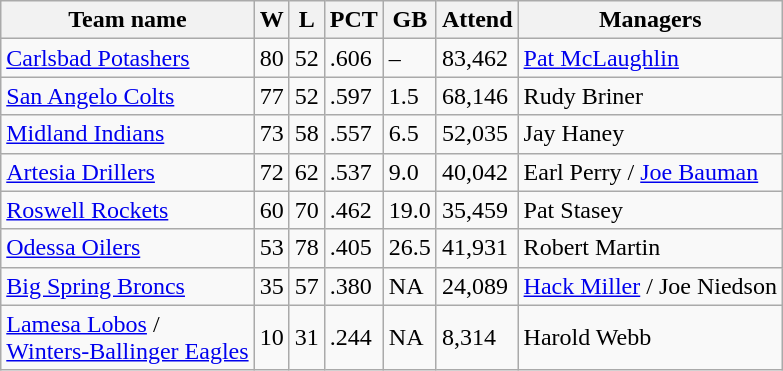<table class="wikitable">
<tr>
<th>Team name</th>
<th>W</th>
<th>L</th>
<th>PCT</th>
<th>GB</th>
<th>Attend</th>
<th>Managers</th>
</tr>
<tr>
<td><a href='#'>Carlsbad Potashers</a></td>
<td>80</td>
<td>52</td>
<td>.606</td>
<td>–</td>
<td>83,462</td>
<td><a href='#'>Pat McLaughlin</a></td>
</tr>
<tr>
<td><a href='#'>San Angelo Colts</a></td>
<td>77</td>
<td>52</td>
<td>.597</td>
<td>1.5</td>
<td>68,146</td>
<td>Rudy Briner</td>
</tr>
<tr>
<td><a href='#'>Midland Indians</a></td>
<td>73</td>
<td>58</td>
<td>.557</td>
<td>6.5</td>
<td>52,035</td>
<td>Jay Haney</td>
</tr>
<tr>
<td><a href='#'>Artesia Drillers</a></td>
<td>72</td>
<td>62</td>
<td>.537</td>
<td>9.0</td>
<td>40,042</td>
<td>Earl Perry / <a href='#'>Joe Bauman</a></td>
</tr>
<tr>
<td><a href='#'>Roswell Rockets</a></td>
<td>60</td>
<td>70</td>
<td>.462</td>
<td>19.0</td>
<td>35,459</td>
<td>Pat Stasey</td>
</tr>
<tr>
<td><a href='#'>Odessa Oilers</a></td>
<td>53</td>
<td>78</td>
<td>.405</td>
<td>26.5</td>
<td>41,931</td>
<td>Robert Martin</td>
</tr>
<tr>
<td><a href='#'>Big Spring Broncs</a></td>
<td>35</td>
<td>57</td>
<td>.380</td>
<td>NA</td>
<td>24,089</td>
<td><a href='#'>Hack Miller</a> / Joe Niedson</td>
</tr>
<tr>
<td><a href='#'>Lamesa Lobos</a> /<br> <a href='#'>Winters-Ballinger Eagles</a></td>
<td>10</td>
<td>31</td>
<td>.244</td>
<td>NA</td>
<td>8,314</td>
<td>Harold Webb</td>
</tr>
</table>
